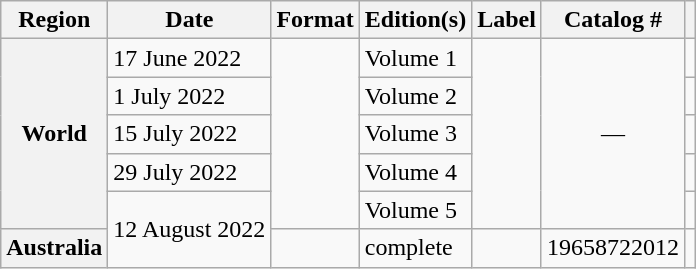<table class="wikitable plainrowheaders">
<tr>
<th scope="col">Region</th>
<th scope="col">Date</th>
<th scope="col">Format</th>
<th scope="col">Edition(s)</th>
<th scope="col">Label</th>
<th scope="col">Catalog #</th>
<th scope="col"></th>
</tr>
<tr>
<th scope="row" rowspan="5">World</th>
<td>17 June 2022</td>
<td rowspan="5"></td>
<td>Volume 1</td>
<td rowspan="5"></td>
<td rowspan="5" style="text-align:center;">—</td>
<td></td>
</tr>
<tr>
<td>1 July 2022</td>
<td>Volume 2</td>
<td></td>
</tr>
<tr>
<td>15 July 2022</td>
<td>Volume 3</td>
<td></td>
</tr>
<tr>
<td>29 July 2022</td>
<td>Volume 4</td>
<td></td>
</tr>
<tr>
<td rowspan="2">12 August 2022</td>
<td>Volume 5</td>
<td></td>
</tr>
<tr>
<th scope="row" rowspan="1">Australia</th>
<td></td>
<td>complete</td>
<td></td>
<td style="text-align:center;">19658722012</td>
<td></td>
</tr>
</table>
